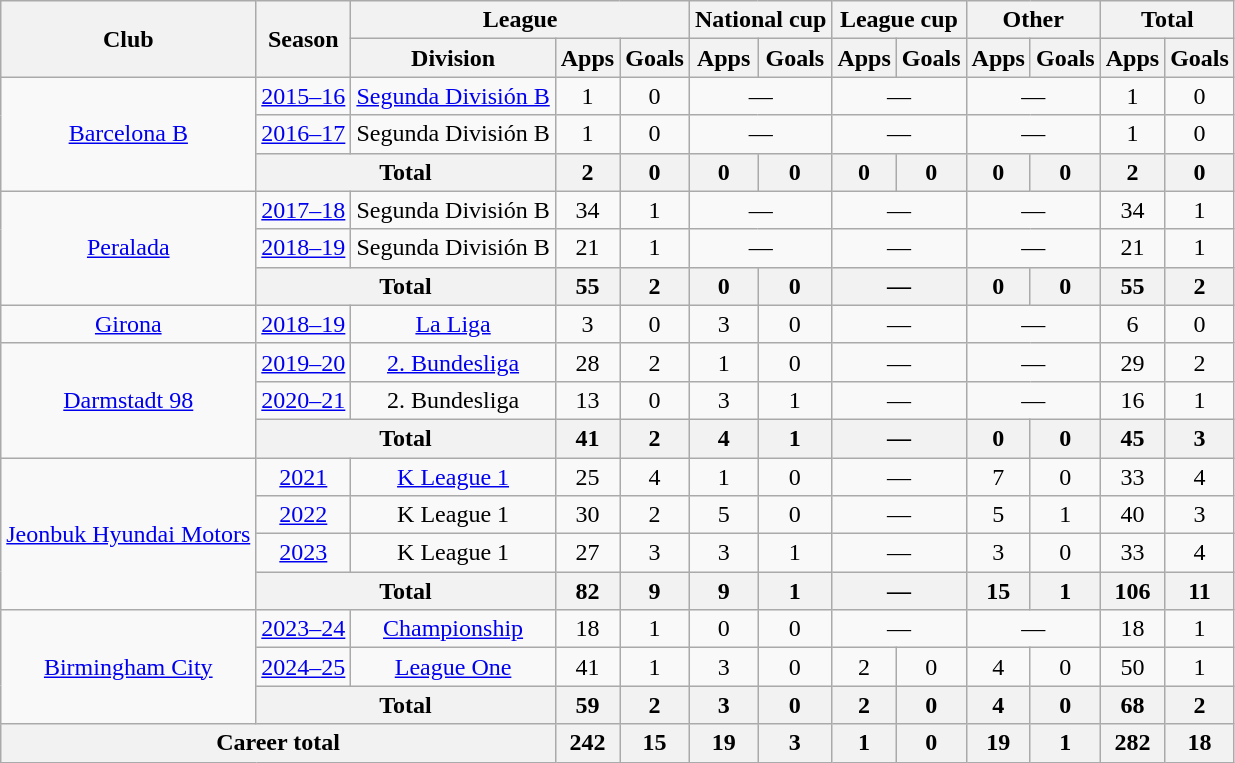<table class="wikitable" style="text-align:center">
<tr>
<th rowspan="2">Club</th>
<th rowspan="2">Season</th>
<th colspan="3">League</th>
<th colspan="2">National cup</th>
<th colspan="2">League cup</th>
<th colspan="2">Other</th>
<th colspan="2">Total</th>
</tr>
<tr>
<th>Division</th>
<th>Apps</th>
<th>Goals</th>
<th>Apps</th>
<th>Goals</th>
<th>Apps</th>
<th>Goals</th>
<th>Apps</th>
<th>Goals</th>
<th>Apps</th>
<th>Goals</th>
</tr>
<tr>
<td rowspan="3"><a href='#'>Barcelona B</a></td>
<td><a href='#'>2015–16</a></td>
<td><a href='#'>Segunda División B</a></td>
<td>1</td>
<td>0</td>
<td colspan="2">—</td>
<td colspan="2">—</td>
<td colspan="2">—</td>
<td>1</td>
<td>0</td>
</tr>
<tr>
<td><a href='#'>2016–17</a></td>
<td>Segunda División B</td>
<td>1</td>
<td>0</td>
<td colspan="2">—</td>
<td colspan="2">—</td>
<td colspan="2">—</td>
<td>1</td>
<td>0</td>
</tr>
<tr>
<th colspan="2">Total</th>
<th>2</th>
<th>0</th>
<th>0</th>
<th>0</th>
<th>0</th>
<th>0</th>
<th>0</th>
<th>0</th>
<th>2</th>
<th>0</th>
</tr>
<tr>
<td rowspan="3"><a href='#'>Peralada</a></td>
<td><a href='#'>2017–18</a></td>
<td>Segunda División B</td>
<td>34</td>
<td>1</td>
<td colspan="2">—</td>
<td colspan="2">—</td>
<td colspan="2">—</td>
<td>34</td>
<td>1</td>
</tr>
<tr>
<td><a href='#'>2018–19</a></td>
<td>Segunda División B</td>
<td>21</td>
<td>1</td>
<td colspan="2">—</td>
<td colspan="2">—</td>
<td colspan="2">—</td>
<td>21</td>
<td>1</td>
</tr>
<tr>
<th colspan="2">Total</th>
<th>55</th>
<th>2</th>
<th>0</th>
<th>0</th>
<th colspan="2">—</th>
<th>0</th>
<th>0</th>
<th>55</th>
<th>2</th>
</tr>
<tr>
<td><a href='#'>Girona</a></td>
<td><a href='#'>2018–19</a></td>
<td><a href='#'>La Liga</a></td>
<td>3</td>
<td>0</td>
<td>3</td>
<td>0</td>
<td colspan="2">—</td>
<td colspan="2">—</td>
<td>6</td>
<td>0</td>
</tr>
<tr>
<td rowspan="3"><a href='#'>Darmstadt 98</a></td>
<td><a href='#'>2019–20</a></td>
<td><a href='#'>2. Bundesliga</a></td>
<td>28</td>
<td>2</td>
<td>1</td>
<td>0</td>
<td colspan="2">—</td>
<td colspan="2">—</td>
<td>29</td>
<td>2</td>
</tr>
<tr>
<td><a href='#'>2020–21</a></td>
<td>2. Bundesliga</td>
<td>13</td>
<td>0</td>
<td>3</td>
<td>1</td>
<td colspan="2">—</td>
<td colspan="2">—</td>
<td>16</td>
<td>1</td>
</tr>
<tr>
<th colspan="2">Total</th>
<th>41</th>
<th>2</th>
<th>4</th>
<th>1</th>
<th colspan="2">—</th>
<th>0</th>
<th>0</th>
<th>45</th>
<th>3</th>
</tr>
<tr>
<td rowspan="4"><a href='#'>Jeonbuk Hyundai Motors</a></td>
<td><a href='#'>2021</a></td>
<td><a href='#'>K League 1</a></td>
<td>25</td>
<td>4</td>
<td>1</td>
<td>0</td>
<td colspan="2">—</td>
<td>7</td>
<td>0</td>
<td>33</td>
<td>4</td>
</tr>
<tr>
<td><a href='#'>2022</a></td>
<td>K League 1</td>
<td>30</td>
<td>2</td>
<td>5</td>
<td>0</td>
<td colspan="2">—</td>
<td>5</td>
<td>1</td>
<td>40</td>
<td>3</td>
</tr>
<tr>
<td><a href='#'>2023</a></td>
<td>K League 1</td>
<td>27</td>
<td>3</td>
<td>3</td>
<td>1</td>
<td colspan="2">—</td>
<td>3</td>
<td>0</td>
<td>33</td>
<td>4</td>
</tr>
<tr>
<th colspan="2">Total</th>
<th>82</th>
<th>9</th>
<th>9</th>
<th>1</th>
<th colspan="2">—</th>
<th>15</th>
<th>1</th>
<th>106</th>
<th>11</th>
</tr>
<tr>
<td rowspan="3"><a href='#'>Birmingham City</a></td>
<td><a href='#'>2023–24</a></td>
<td><a href='#'>Championship</a></td>
<td>18</td>
<td>1</td>
<td>0</td>
<td>0</td>
<td colspan="2">—</td>
<td colspan="2">—</td>
<td>18</td>
<td>1</td>
</tr>
<tr>
<td><a href='#'>2024–25</a></td>
<td><a href='#'>League One</a></td>
<td>41</td>
<td>1</td>
<td>3</td>
<td>0</td>
<td>2</td>
<td>0</td>
<td>4</td>
<td>0</td>
<td>50</td>
<td>1</td>
</tr>
<tr>
<th colspan="2">Total</th>
<th>59</th>
<th>2</th>
<th>3</th>
<th>0</th>
<th>2</th>
<th>0</th>
<th>4</th>
<th>0</th>
<th>68</th>
<th>2</th>
</tr>
<tr>
<th colspan="3">Career total</th>
<th>242</th>
<th>15</th>
<th>19</th>
<th>3</th>
<th>1</th>
<th>0</th>
<th>19</th>
<th>1</th>
<th>282</th>
<th>18</th>
</tr>
</table>
